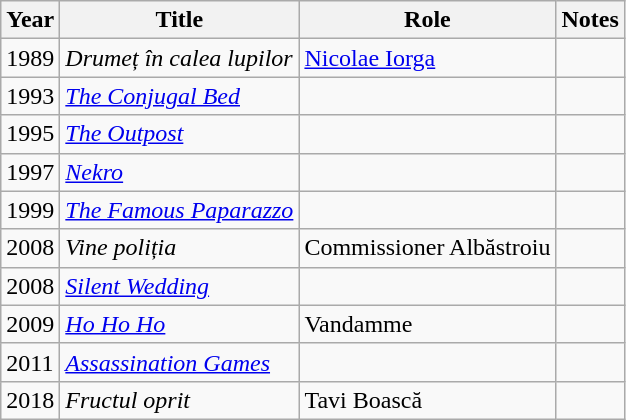<table class="wikitable sortable">
<tr>
<th>Year</th>
<th>Title</th>
<th>Role</th>
<th class="unsortable">Notes</th>
</tr>
<tr>
<td>1989</td>
<td><em>Drumeț în calea lupilor</em></td>
<td><a href='#'>Nicolae Iorga</a></td>
<td></td>
</tr>
<tr>
<td>1993</td>
<td><em><a href='#'>The Conjugal Bed</a></em></td>
<td></td>
<td></td>
</tr>
<tr>
<td>1995</td>
<td><em><a href='#'>The Outpost</a></em></td>
<td></td>
<td></td>
</tr>
<tr>
<td>1997</td>
<td><em><a href='#'>Nekro</a></em></td>
<td></td>
<td></td>
</tr>
<tr>
<td>1999</td>
<td><em><a href='#'>The Famous Paparazzo</a></em></td>
<td></td>
<td></td>
</tr>
<tr>
<td>2008</td>
<td><em>Vine poliția</em></td>
<td>Commissioner Albăstroiu</td>
<td></td>
</tr>
<tr>
<td>2008</td>
<td><em><a href='#'>Silent Wedding</a></em></td>
<td></td>
<td></td>
</tr>
<tr>
<td>2009</td>
<td><em><a href='#'>Ho Ho Ho</a></em></td>
<td>Vandamme</td>
<td></td>
</tr>
<tr>
<td>2011</td>
<td><em><a href='#'>Assassination Games</a></em></td>
<td></td>
<td></td>
</tr>
<tr>
<td>2018</td>
<td><em>Fructul oprit</em></td>
<td>Tavi Boască</td>
<td></td>
</tr>
</table>
